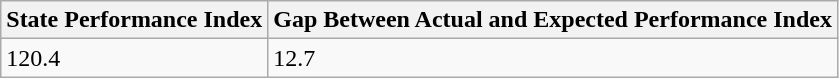<table class="wikitable">
<tr>
<th>State Performance Index</th>
<th>Gap Between Actual and Expected Performance Index</th>
</tr>
<tr>
<td>120.4</td>
<td>12.7</td>
</tr>
</table>
